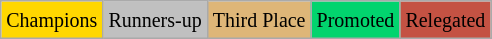<table class="wikitable">
<tr>
<td bgcolor="gold"><small>Champions</small></td>
<td style="background:silver;"><small>Runners-up</small></td>
<td style="background:#deb678;"><small>Third Place</small></td>
<td style="background:#02d46e;"><small>Promoted</small></td>
<td style="background:#c45243;"><small>Relegated</small></td>
</tr>
</table>
